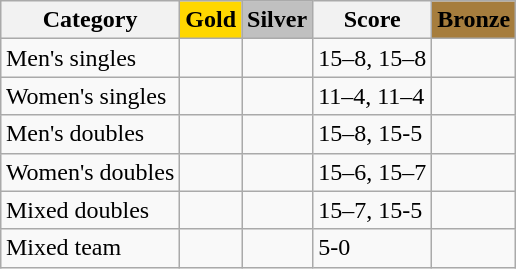<table class=wikitable style="margin:auto;">
<tr>
<th>Category</th>
<th style="background:gold;">Gold</th>
<th style="background:silver;">Silver</th>
<th>Score</th>
<th style="background:#a67d3d;">Bronze</th>
</tr>
<tr>
<td>Men's singles</td>
<td></td>
<td></td>
<td>15–8, 15–8</td>
<td></td>
</tr>
<tr>
<td>Women's singles</td>
<td></td>
<td></td>
<td>11–4, 11–4</td>
<td></td>
</tr>
<tr>
<td>Men's doubles</td>
<td></td>
<td></td>
<td>15–8, 15-5</td>
<td></td>
</tr>
<tr>
<td>Women's doubles</td>
<td></td>
<td></td>
<td>15–6, 15–7</td>
<td></td>
</tr>
<tr>
<td>Mixed doubles</td>
<td></td>
<td></td>
<td>15–7, 15-5</td>
<td></td>
</tr>
<tr>
<td>Mixed team</td>
<td></td>
<td></td>
<td>5-0</td>
<td></td>
</tr>
</table>
